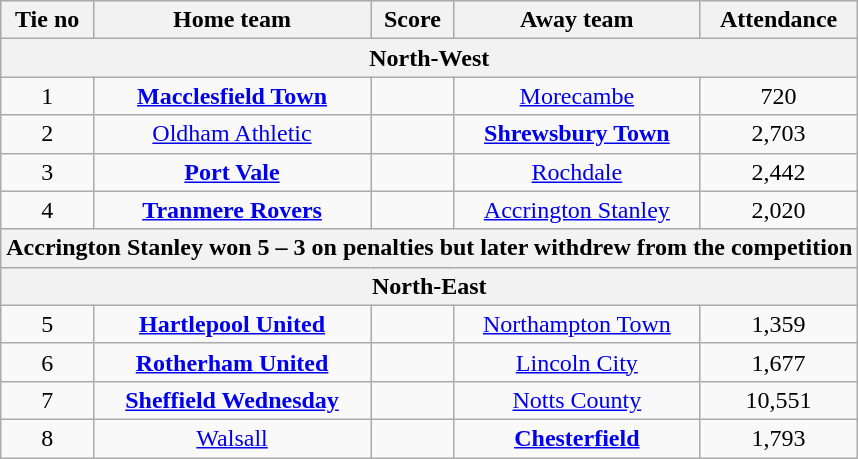<table class="wikitable" style="text-align: center">
<tr>
<th>Tie no</th>
<th>Home team</th>
<th>Score</th>
<th>Away team</th>
<th>Attendance</th>
</tr>
<tr>
<th colspan=5>North-West</th>
</tr>
<tr>
<td>1</td>
<td><strong><a href='#'>Macclesfield Town</a></strong></td>
<td></td>
<td><a href='#'>Morecambe</a></td>
<td>720</td>
</tr>
<tr>
<td>2</td>
<td><a href='#'>Oldham Athletic</a></td>
<td></td>
<td><strong><a href='#'>Shrewsbury Town</a></strong></td>
<td>2,703</td>
</tr>
<tr>
<td>3</td>
<td><strong><a href='#'>Port Vale</a></strong></td>
<td></td>
<td><a href='#'>Rochdale</a></td>
<td>2,442</td>
</tr>
<tr>
<td>4</td>
<td><strong><a href='#'>Tranmere Rovers</a></strong></td>
<td></td>
<td><a href='#'>Accrington Stanley</a></td>
<td>2,020</td>
</tr>
<tr>
<th colspan="5">Accrington Stanley won 5 – 3 on penalties but later withdrew from the competition</th>
</tr>
<tr>
<th colspan=5>North-East</th>
</tr>
<tr>
<td>5</td>
<td><strong><a href='#'>Hartlepool United</a></strong></td>
<td></td>
<td><a href='#'>Northampton Town</a></td>
<td>1,359</td>
</tr>
<tr>
<td>6</td>
<td><strong><a href='#'>Rotherham United</a></strong></td>
<td></td>
<td><a href='#'>Lincoln City</a></td>
<td>1,677</td>
</tr>
<tr>
<td>7</td>
<td><strong><a href='#'>Sheffield Wednesday</a></strong></td>
<td></td>
<td><a href='#'>Notts County</a></td>
<td>10,551</td>
</tr>
<tr>
<td>8</td>
<td><a href='#'>Walsall</a></td>
<td></td>
<td><strong><a href='#'>Chesterfield</a></strong></td>
<td>1,793</td>
</tr>
</table>
